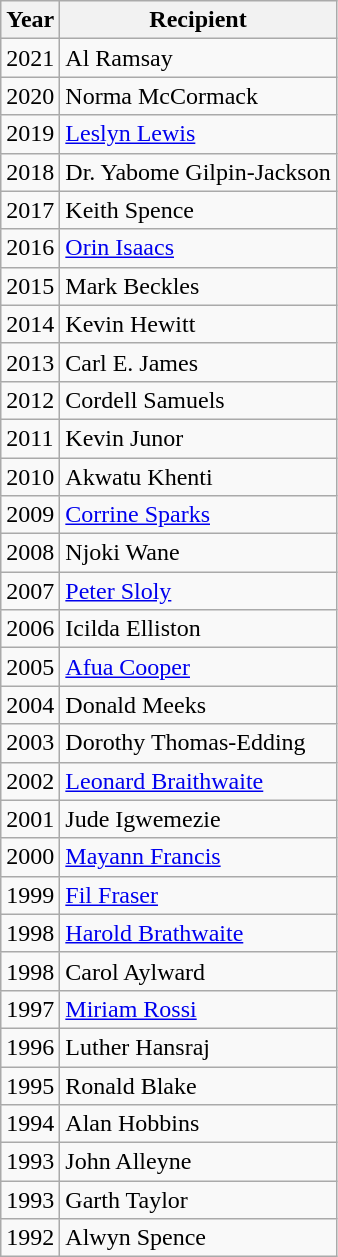<table class="wikitable sortable">
<tr>
<th>Year</th>
<th>Recipient</th>
</tr>
<tr>
<td>2021</td>
<td>Al Ramsay</td>
</tr>
<tr>
<td>2020</td>
<td>Norma McCormack</td>
</tr>
<tr>
<td>2019</td>
<td><a href='#'>Leslyn Lewis</a></td>
</tr>
<tr>
<td>2018</td>
<td>Dr. Yabome Gilpin-Jackson</td>
</tr>
<tr>
<td>2017</td>
<td>Keith Spence</td>
</tr>
<tr>
<td>2016</td>
<td><a href='#'>Orin Isaacs</a></td>
</tr>
<tr>
<td>2015</td>
<td>Mark Beckles</td>
</tr>
<tr>
<td>2014</td>
<td>Kevin Hewitt</td>
</tr>
<tr>
<td>2013</td>
<td>Carl E. James</td>
</tr>
<tr>
<td>2012</td>
<td>Cordell Samuels</td>
</tr>
<tr>
<td>2011</td>
<td>Kevin Junor</td>
</tr>
<tr>
<td>2010</td>
<td>Akwatu Khenti</td>
</tr>
<tr>
<td>2009</td>
<td><a href='#'>Corrine Sparks</a></td>
</tr>
<tr>
<td>2008</td>
<td>Njoki Wane</td>
</tr>
<tr>
<td>2007</td>
<td><a href='#'>Peter Sloly</a></td>
</tr>
<tr>
<td>2006</td>
<td>Icilda Elliston</td>
</tr>
<tr>
<td>2005</td>
<td><a href='#'>Afua Cooper</a></td>
</tr>
<tr>
<td>2004</td>
<td>Donald Meeks</td>
</tr>
<tr>
<td>2003</td>
<td>Dorothy Thomas-Edding</td>
</tr>
<tr>
<td>2002</td>
<td><a href='#'>Leonard Braithwaite</a></td>
</tr>
<tr>
<td>2001</td>
<td>Jude Igwemezie</td>
</tr>
<tr>
<td>2000</td>
<td><a href='#'>Mayann Francis</a></td>
</tr>
<tr>
<td>1999</td>
<td><a href='#'>Fil Fraser</a></td>
</tr>
<tr>
<td>1998</td>
<td><a href='#'>Harold Brathwaite</a></td>
</tr>
<tr>
<td>1998</td>
<td>Carol Aylward</td>
</tr>
<tr>
<td>1997</td>
<td><a href='#'>Miriam Rossi</a></td>
</tr>
<tr>
<td>1996</td>
<td>Luther Hansraj</td>
</tr>
<tr>
<td>1995</td>
<td>Ronald Blake</td>
</tr>
<tr>
<td>1994</td>
<td>Alan Hobbins</td>
</tr>
<tr>
<td>1993</td>
<td>John Alleyne</td>
</tr>
<tr>
<td>1993</td>
<td>Garth Taylor</td>
</tr>
<tr>
<td>1992</td>
<td>Alwyn Spence</td>
</tr>
</table>
